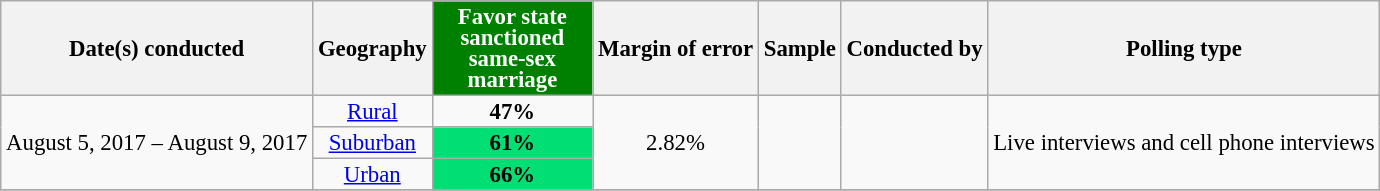<table class="wikitable sortable" style="text-align:center;font-size:95%;line-height:14px">
<tr>
<th>Date(s) conducted</th>
<th>Geography</th>
<th data-sort- type="number" style="background:green; color:white; width:100px;">Favor state sanctioned same-sex marriage</th>
<th data-sort-type="number">Margin of error</th>
<th data-sort-type="number">Sample</th>
<th>Conducted by</th>
<th>Polling type</th>
</tr>
<tr>
<td rowspan=3 colspan=1 align="center">August 5, 2017 – August 9, 2017</td>
<td><a href='#'>Rural</a></td>
<td><strong>47%</strong></td>
<td rowspan=3 colspan=1 align="center">2.82%</td>
<td rowspan=3 colspan=1 align="center"></td>
<td rowspan=3 colspan=1 align="center"></td>
<td rowspan=3 colspan=1 align="center">Live interviews and cell phone interviews</td>
</tr>
<tr>
<td><a href='#'>Suburban</a></td>
<td style="background: rgb(1, 223, 116);"><strong>61%</strong></td>
</tr>
<tr>
<td><a href='#'>Urban</a></td>
<td style="background: rgb(1, 223, 116);"><strong>66%</strong></td>
</tr>
<tr>
</tr>
</table>
